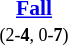<table style="width:100%;" cellspacing="1">
<tr>
<th width=25%></th>
<th width=10%></th>
<th width=25%></th>
</tr>
<tr style=font-size:90%>
<td align=right></td>
<td align=center><strong> <a href='#'>Fall</a> </strong><br><small>(2-<strong>4</strong>, 0-<strong>7</strong>)</small></td>
<td><strong></strong></td>
</tr>
</table>
